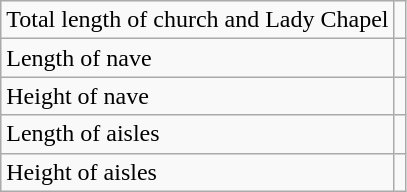<table class="wikitable">
<tr>
<td>Total length of church and Lady Chapel</td>
<td></td>
</tr>
<tr>
<td>Length of nave</td>
<td></td>
</tr>
<tr>
<td>Height of nave</td>
<td></td>
</tr>
<tr>
<td>Length of aisles</td>
<td></td>
</tr>
<tr>
<td>Height of aisles</td>
<td></td>
</tr>
</table>
